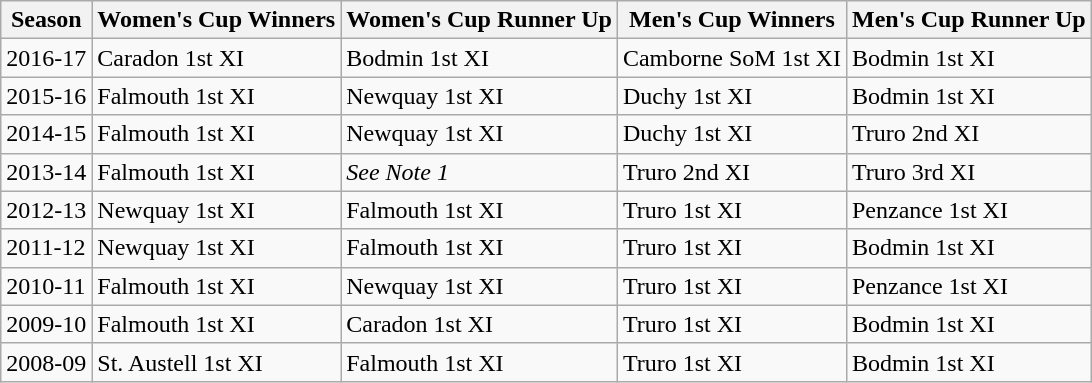<table class="wikitable">
<tr>
<th>Season</th>
<th>Women's Cup Winners</th>
<th>Women's Cup Runner Up</th>
<th>Men's Cup Winners</th>
<th>Men's Cup Runner Up</th>
</tr>
<tr>
<td>2016-17</td>
<td>Caradon 1st XI</td>
<td>Bodmin 1st XI</td>
<td>Camborne SoM 1st XI</td>
<td>Bodmin 1st XI</td>
</tr>
<tr>
<td>2015-16</td>
<td>Falmouth 1st XI</td>
<td>Newquay 1st XI</td>
<td>Duchy 1st XI</td>
<td>Bodmin 1st XI</td>
</tr>
<tr>
<td>2014-15</td>
<td>Falmouth 1st XI</td>
<td>Newquay 1st XI</td>
<td>Duchy 1st XI</td>
<td>Truro 2nd XI</td>
</tr>
<tr>
<td>2013-14</td>
<td>Falmouth 1st XI</td>
<td><em>See Note 1</em></td>
<td>Truro 2nd XI</td>
<td>Truro 3rd XI</td>
</tr>
<tr>
<td>2012-13</td>
<td>Newquay 1st XI</td>
<td>Falmouth 1st XI</td>
<td>Truro 1st XI</td>
<td>Penzance 1st XI</td>
</tr>
<tr>
<td>2011-12</td>
<td>Newquay 1st XI</td>
<td>Falmouth 1st XI</td>
<td>Truro 1st XI</td>
<td>Bodmin 1st XI</td>
</tr>
<tr>
<td>2010-11</td>
<td>Falmouth 1st XI</td>
<td>Newquay 1st XI</td>
<td>Truro 1st XI</td>
<td>Penzance 1st XI</td>
</tr>
<tr>
<td>2009-10</td>
<td>Falmouth 1st XI</td>
<td>Caradon 1st XI</td>
<td>Truro 1st XI</td>
<td>Bodmin 1st XI</td>
</tr>
<tr>
<td>2008-09</td>
<td>St. Austell 1st XI</td>
<td>Falmouth 1st XI</td>
<td>Truro 1st XI</td>
<td>Bodmin 1st XI</td>
</tr>
</table>
